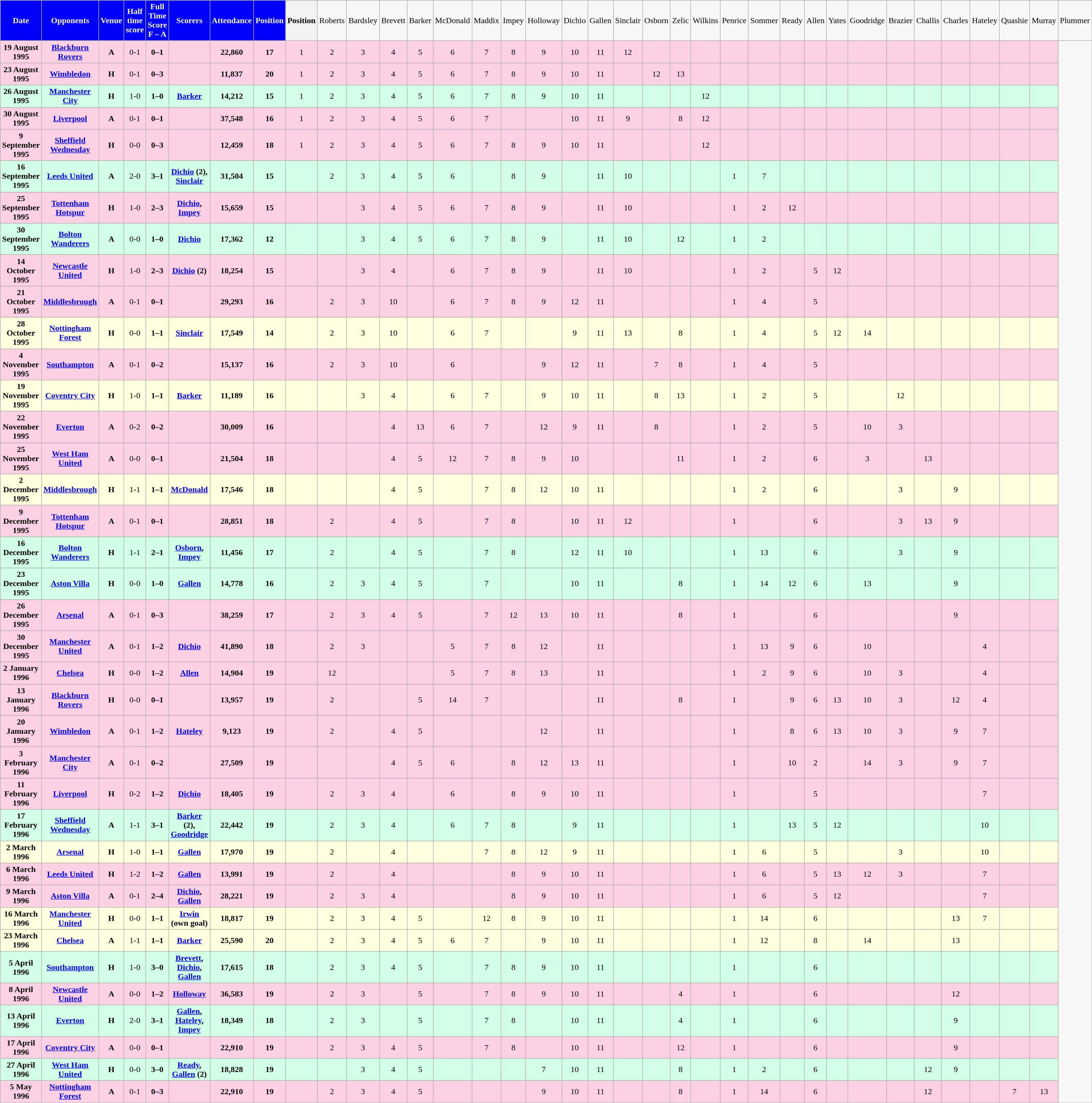<table class="wikitable sortable" style="font-size:100%; text-align:center">
<tr>
<th style="background:#0000FF; color:white; text-align:center;">Date</th>
<th style="background:#0000FF; color:white; text-align:center;">Opponents</th>
<th style="background:#0000FF; color:white; text-align:center;">Venue</th>
<th style="background:#0000FF; color:white; text-align:center;">Half time score</th>
<th style="background:#0000FF; color:white; text-align:center;">Full Time Score<br><strong>F – A</strong></th>
<th style="background:#0000FF; color:white; text-align:center;">Scorers</th>
<th style="background:#0000FF; color:white; text-align:center;">Attendance</th>
<th style="background:#0000FF; color:white; text-align:center;">Position</th>
<th>Position</th>
<td>Roberts</td>
<td>Bardsley</td>
<td>Brevett</td>
<td>Barker</td>
<td>McDonald</td>
<td>Maddix</td>
<td>Impey</td>
<td>Holloway</td>
<td>Dichio</td>
<td>Gallen</td>
<td>Sinclair</td>
<td>Osborn</td>
<td>Zelic</td>
<td>Wilkins</td>
<td>Penrice</td>
<td>Sommer</td>
<td>Ready</td>
<td>Allen</td>
<td>Yates</td>
<td>Goodridge</td>
<td>Brazier</td>
<td>Challis</td>
<td>Charles</td>
<td>Hateley</td>
<td>Quashie</td>
<td>Murray</td>
<td>Plummer</td>
</tr>
<tr style="background-color: #ffd0e3;">
<td><strong>19 August 1995</strong></td>
<td><a href='#'><strong>Blackburn Rovers</strong></a></td>
<td><strong>A</strong></td>
<td>0-1</td>
<td><strong>0–1</strong></td>
<td></td>
<td><strong>22,860</strong></td>
<td><strong>17</strong></td>
<td>1</td>
<td>2</td>
<td>3</td>
<td>4</td>
<td>5</td>
<td>6</td>
<td>7</td>
<td>8</td>
<td>9</td>
<td>10</td>
<td>11</td>
<td>12</td>
<td></td>
<td></td>
<td></td>
<td></td>
<td></td>
<td></td>
<td></td>
<td></td>
<td></td>
<td></td>
<td></td>
<td></td>
<td></td>
<td></td>
<td></td>
</tr>
<tr style="background-color: #ffd0e3;">
<td><strong>23 August 1995</strong></td>
<td><a href='#'><strong>Wimbledon</strong></a></td>
<td><strong>H</strong></td>
<td>0-1</td>
<td><strong>0–3</strong></td>
<td></td>
<td><strong>11,837</strong></td>
<td><strong>20</strong></td>
<td>1</td>
<td>2</td>
<td>3</td>
<td>4</td>
<td>5</td>
<td>6</td>
<td>7</td>
<td>8</td>
<td>9</td>
<td>10</td>
<td>11</td>
<td></td>
<td>12</td>
<td>13</td>
<td></td>
<td></td>
<td></td>
<td></td>
<td></td>
<td></td>
<td></td>
<td></td>
<td></td>
<td></td>
<td></td>
<td></td>
<td></td>
</tr>
<tr style="background-color: #d0ffe3;">
<td><strong>26 August 1995</strong></td>
<td><a href='#'><strong>Manchester City</strong></a></td>
<td><strong>H</strong></td>
<td>1-0</td>
<td><strong>1–0</strong></td>
<td><a href='#'><strong>Barker</strong></a></td>
<td><strong>14,212</strong></td>
<td><strong>15</strong></td>
<td>1</td>
<td>2</td>
<td>3</td>
<td>4</td>
<td>5</td>
<td>6</td>
<td>7</td>
<td>8</td>
<td>9</td>
<td>10</td>
<td>11</td>
<td></td>
<td></td>
<td></td>
<td>12</td>
<td></td>
<td></td>
<td></td>
<td></td>
<td></td>
<td></td>
<td></td>
<td></td>
<td></td>
<td></td>
<td></td>
<td></td>
</tr>
<tr style="background-color: #ffd0e3;">
<td><strong>30 August 1995</strong></td>
<td><a href='#'><strong>Liverpool</strong></a></td>
<td><strong>A</strong></td>
<td>0-1</td>
<td><strong>0–1</strong></td>
<td></td>
<td><strong>37,548</strong></td>
<td><strong>16</strong></td>
<td>1</td>
<td>2</td>
<td>3</td>
<td>4</td>
<td>5</td>
<td>6</td>
<td>7</td>
<td></td>
<td></td>
<td>10</td>
<td>11</td>
<td>9</td>
<td></td>
<td>8</td>
<td>12</td>
<td></td>
<td></td>
<td></td>
<td></td>
<td></td>
<td></td>
<td></td>
<td></td>
<td></td>
<td></td>
<td></td>
<td></td>
</tr>
<tr style="background-color: #ffd0e3;">
<td><strong>9 September 1995</strong></td>
<td><a href='#'><strong>Sheffield Wednesday</strong></a></td>
<td><strong>H</strong></td>
<td>0-0</td>
<td><strong>0–3</strong></td>
<td></td>
<td><strong>12,459</strong></td>
<td><strong>18</strong></td>
<td>1</td>
<td>2</td>
<td>3</td>
<td>4</td>
<td>5</td>
<td>6</td>
<td>7</td>
<td>8</td>
<td>9</td>
<td>10</td>
<td>11</td>
<td></td>
<td></td>
<td></td>
<td>12</td>
<td></td>
<td></td>
<td></td>
<td></td>
<td></td>
<td></td>
<td></td>
<td></td>
<td></td>
<td></td>
<td></td>
<td></td>
</tr>
<tr style="background-color: #d0ffe3;">
<td><strong>16 September 1995</strong></td>
<td><a href='#'><strong>Leeds United</strong></a></td>
<td><strong>A</strong></td>
<td>2-0</td>
<td><strong>3–1</strong></td>
<td><strong><a href='#'>Dichio</a> (2), <a href='#'>Sinclair</a></strong></td>
<td><strong>31,504</strong></td>
<td><strong>15</strong></td>
<td></td>
<td>2</td>
<td>3</td>
<td>4</td>
<td>5</td>
<td>6</td>
<td></td>
<td>8</td>
<td>9</td>
<td></td>
<td>11</td>
<td>10</td>
<td></td>
<td></td>
<td></td>
<td>1</td>
<td>7</td>
<td></td>
<td></td>
<td></td>
<td></td>
<td></td>
<td></td>
<td></td>
<td></td>
<td></td>
<td></td>
</tr>
<tr style="background-color: #ffd0e3;">
<td><strong>25 September 1995</strong></td>
<td><a href='#'><strong>Tottenham Hotspur</strong></a></td>
<td><strong>H</strong></td>
<td>1-0</td>
<td><strong>2–3</strong></td>
<td><strong><a href='#'>Dichio</a>, <a href='#'>Impey</a></strong></td>
<td><strong>15,659</strong></td>
<td><strong>15</strong></td>
<td></td>
<td></td>
<td>3</td>
<td>4</td>
<td>5</td>
<td>6</td>
<td>7</td>
<td>8</td>
<td>9</td>
<td></td>
<td>11</td>
<td>10</td>
<td></td>
<td></td>
<td></td>
<td>1</td>
<td>2</td>
<td>12</td>
<td></td>
<td></td>
<td></td>
<td></td>
<td></td>
<td></td>
<td></td>
<td></td>
<td></td>
</tr>
<tr style="background-color: #d0ffe3;">
<td><strong>30 September 1995</strong></td>
<td><a href='#'><strong>Bolton Wanderers</strong></a></td>
<td><strong>A</strong></td>
<td>0-0</td>
<td><strong>1–0</strong></td>
<td><a href='#'><strong>Dichio</strong></a></td>
<td><strong>17,362</strong></td>
<td><strong>12</strong></td>
<td></td>
<td></td>
<td>3</td>
<td>4</td>
<td>5</td>
<td>6</td>
<td>7</td>
<td>8</td>
<td>9</td>
<td></td>
<td>11</td>
<td>10</td>
<td></td>
<td>12</td>
<td></td>
<td>1</td>
<td>2</td>
<td></td>
<td></td>
<td></td>
<td></td>
<td></td>
<td></td>
<td></td>
<td></td>
<td></td>
<td></td>
</tr>
<tr style="background-color: #ffd0e3;">
<td><strong>14 October 1995</strong></td>
<td><a href='#'><strong>Newcastle United</strong></a></td>
<td><strong>H</strong></td>
<td>1-0</td>
<td><strong>2–3</strong></td>
<td><strong><a href='#'>Dichio</a> (2)</strong></td>
<td><strong>18,254</strong></td>
<td><strong>15</strong></td>
<td></td>
<td></td>
<td>3</td>
<td>4</td>
<td></td>
<td>6</td>
<td>7</td>
<td>8</td>
<td>9</td>
<td></td>
<td>11</td>
<td>10</td>
<td></td>
<td></td>
<td></td>
<td>1</td>
<td>2</td>
<td></td>
<td>5</td>
<td>12</td>
<td></td>
<td></td>
<td></td>
<td></td>
<td></td>
<td></td>
<td></td>
</tr>
<tr style="background-color: #ffd0e3;">
<td><strong>21 October 1995</strong></td>
<td><a href='#'><strong>Middlesbrough</strong></a></td>
<td><strong>A</strong></td>
<td>0-1</td>
<td><strong>0–1</strong></td>
<td></td>
<td><strong>29,293</strong></td>
<td><strong>16</strong></td>
<td></td>
<td>2</td>
<td>3</td>
<td>10</td>
<td></td>
<td>6</td>
<td>7</td>
<td>8</td>
<td>9</td>
<td>12</td>
<td>11</td>
<td></td>
<td></td>
<td></td>
<td></td>
<td>1</td>
<td>4</td>
<td></td>
<td>5</td>
<td></td>
<td></td>
<td></td>
<td></td>
<td></td>
<td></td>
<td></td>
<td></td>
</tr>
<tr style="background-color: #ffffdd;">
<td><strong>28 October 1995</strong></td>
<td><a href='#'><strong>Nottingham Forest</strong></a></td>
<td><strong>H</strong></td>
<td>0-0</td>
<td><strong>1–1</strong></td>
<td><a href='#'><strong>Sinclair</strong></a></td>
<td><strong>17,549</strong></td>
<td><strong>14</strong></td>
<td></td>
<td>2</td>
<td>3</td>
<td>10</td>
<td></td>
<td>6</td>
<td>7</td>
<td></td>
<td></td>
<td>9</td>
<td>11</td>
<td>13</td>
<td></td>
<td>8</td>
<td></td>
<td>1</td>
<td>4</td>
<td></td>
<td>5</td>
<td>12</td>
<td>14</td>
<td></td>
<td></td>
<td></td>
<td></td>
<td></td>
<td></td>
</tr>
<tr style="background-color: #ffd0e3;">
<td><strong>4 November 1995</strong></td>
<td><a href='#'><strong>Southampton</strong></a></td>
<td><strong>A</strong></td>
<td>0-1</td>
<td><strong>0–2</strong></td>
<td></td>
<td><strong>15,137</strong></td>
<td><strong>16</strong></td>
<td></td>
<td>2</td>
<td>3</td>
<td>10</td>
<td></td>
<td>6</td>
<td></td>
<td></td>
<td>9</td>
<td>12</td>
<td>11</td>
<td></td>
<td>7</td>
<td>8</td>
<td></td>
<td>1</td>
<td>4</td>
<td></td>
<td>5</td>
<td></td>
<td></td>
<td></td>
<td></td>
<td></td>
<td></td>
<td></td>
<td></td>
</tr>
<tr style="background-color: #ffffdd;">
<td><strong>19 November 1995</strong></td>
<td><a href='#'><strong>Coventry City</strong></a></td>
<td><strong>H</strong></td>
<td>1-0</td>
<td><strong>1–1</strong></td>
<td><a href='#'><strong>Barker</strong></a></td>
<td><strong>11,189</strong></td>
<td><strong>16</strong></td>
<td></td>
<td></td>
<td>3</td>
<td>4</td>
<td></td>
<td>6</td>
<td>7</td>
<td></td>
<td>9</td>
<td>10</td>
<td>11</td>
<td></td>
<td>8</td>
<td>13</td>
<td></td>
<td>1</td>
<td>2</td>
<td></td>
<td>5</td>
<td></td>
<td></td>
<td>12</td>
<td></td>
<td></td>
<td></td>
<td></td>
<td></td>
</tr>
<tr style="background-color: #ffd0e3;">
<td><strong>22 November 1995</strong></td>
<td><a href='#'><strong>Everton</strong></a></td>
<td><strong>A</strong></td>
<td>0-2</td>
<td><strong>0–2</strong></td>
<td></td>
<td><strong>30,009</strong></td>
<td><strong>16</strong></td>
<td></td>
<td></td>
<td></td>
<td>4</td>
<td>13</td>
<td>6</td>
<td>7</td>
<td></td>
<td>12</td>
<td>9</td>
<td>11</td>
<td></td>
<td>8</td>
<td></td>
<td></td>
<td>1</td>
<td>2</td>
<td></td>
<td>5</td>
<td></td>
<td>10</td>
<td>3</td>
<td></td>
<td></td>
<td></td>
<td></td>
<td></td>
</tr>
<tr style="background-color: #ffd0e3;">
<td><strong>25 November 1995</strong></td>
<td><a href='#'><strong>West Ham United</strong></a></td>
<td><strong>A</strong></td>
<td>0-0</td>
<td><strong>0–1</strong></td>
<td></td>
<td><strong>21,504</strong></td>
<td><strong>18</strong></td>
<td></td>
<td></td>
<td></td>
<td>4</td>
<td>5</td>
<td>12</td>
<td>7</td>
<td>8</td>
<td>9</td>
<td>10</td>
<td></td>
<td></td>
<td></td>
<td>11</td>
<td></td>
<td>1</td>
<td>2</td>
<td></td>
<td>6</td>
<td></td>
<td>3</td>
<td></td>
<td>13</td>
<td></td>
<td></td>
<td></td>
<td></td>
</tr>
<tr style="background-color: #ffffdd;">
<td><strong>2 December 1995</strong></td>
<td><a href='#'><strong>Middlesbrough</strong></a></td>
<td><strong>H</strong></td>
<td>1-1</td>
<td><strong>1–1</strong></td>
<td><a href='#'><strong>McDonald</strong></a></td>
<td><strong>17,546</strong></td>
<td><strong>18</strong></td>
<td></td>
<td></td>
<td></td>
<td>4</td>
<td>5</td>
<td></td>
<td>7</td>
<td>8</td>
<td>12</td>
<td>10</td>
<td>11</td>
<td></td>
<td></td>
<td></td>
<td></td>
<td>1</td>
<td>2</td>
<td></td>
<td>6</td>
<td></td>
<td></td>
<td>3</td>
<td></td>
<td>9</td>
<td></td>
<td></td>
<td></td>
</tr>
<tr style="background-color: #ffd0e3;">
<td><strong>9 December 1995</strong></td>
<td><a href='#'><strong>Tottenham Hotspur</strong></a></td>
<td><strong>A</strong></td>
<td>0-1</td>
<td><strong>0–1</strong></td>
<td></td>
<td><strong>28,851</strong></td>
<td><strong>18</strong></td>
<td></td>
<td>2</td>
<td></td>
<td>4</td>
<td>5</td>
<td></td>
<td>7</td>
<td>8</td>
<td></td>
<td>10</td>
<td>11</td>
<td>12</td>
<td></td>
<td></td>
<td></td>
<td>1</td>
<td></td>
<td></td>
<td>6</td>
<td></td>
<td></td>
<td>3</td>
<td>13</td>
<td>9</td>
<td></td>
<td></td>
<td></td>
</tr>
<tr style="background-color: #d0ffe3;">
<td><strong>16 December 1995</strong></td>
<td><a href='#'><strong>Bolton Wanderers</strong></a></td>
<td><strong>H</strong></td>
<td>1-1</td>
<td><strong>2–1</strong></td>
<td><strong><a href='#'>Osborn</a>, <a href='#'>Impey</a></strong></td>
<td><strong>11,456</strong></td>
<td><strong>17</strong></td>
<td></td>
<td>2</td>
<td></td>
<td>4</td>
<td>5</td>
<td></td>
<td>7</td>
<td>8</td>
<td></td>
<td>12</td>
<td>11</td>
<td>10</td>
<td></td>
<td></td>
<td></td>
<td>1</td>
<td>13</td>
<td></td>
<td>6</td>
<td></td>
<td></td>
<td>3</td>
<td></td>
<td>9</td>
<td></td>
<td></td>
<td></td>
</tr>
<tr style="background-color: #d0ffe3;">
<td><strong>23 December 1995</strong></td>
<td><a href='#'><strong>Aston Villa</strong></a></td>
<td><strong>H</strong></td>
<td>0-0</td>
<td><strong>1–0</strong></td>
<td><a href='#'><strong>Gallen</strong></a></td>
<td><strong>14,778</strong></td>
<td><strong>16</strong></td>
<td></td>
<td>2</td>
<td>3</td>
<td>4</td>
<td>5</td>
<td></td>
<td>7</td>
<td></td>
<td></td>
<td>10</td>
<td>11</td>
<td></td>
<td></td>
<td>8</td>
<td></td>
<td>1</td>
<td>14</td>
<td>12</td>
<td>6</td>
<td></td>
<td>13</td>
<td></td>
<td></td>
<td>9</td>
<td></td>
<td></td>
<td></td>
</tr>
<tr style="background-color: #ffd0e3;">
<td><strong>26 December 1995</strong></td>
<td><a href='#'><strong>Arsenal</strong></a></td>
<td><strong>A</strong></td>
<td>0-1</td>
<td><strong>0–3</strong></td>
<td></td>
<td><strong>38,259</strong></td>
<td><strong>17</strong></td>
<td></td>
<td>2</td>
<td>3</td>
<td>4</td>
<td>5</td>
<td></td>
<td>7</td>
<td>12</td>
<td>13</td>
<td>10</td>
<td>11</td>
<td></td>
<td></td>
<td>8</td>
<td></td>
<td>1</td>
<td></td>
<td></td>
<td>6</td>
<td></td>
<td></td>
<td></td>
<td></td>
<td>9</td>
<td></td>
<td></td>
<td></td>
</tr>
<tr style="background-color: #ffd0e3;">
<td><strong>30 December 1995</strong></td>
<td><a href='#'><strong>Manchester United</strong></a></td>
<td><strong>A</strong></td>
<td>0-1</td>
<td><strong>1–2</strong></td>
<td><a href='#'><strong>Dichio</strong></a></td>
<td><strong>41,890</strong></td>
<td><strong>18</strong></td>
<td></td>
<td>2</td>
<td>3</td>
<td></td>
<td></td>
<td>5</td>
<td>7</td>
<td>8</td>
<td>12</td>
<td></td>
<td>11</td>
<td></td>
<td></td>
<td></td>
<td></td>
<td>1</td>
<td>13</td>
<td>9</td>
<td>6</td>
<td></td>
<td>10</td>
<td></td>
<td></td>
<td></td>
<td>4</td>
<td></td>
<td></td>
</tr>
<tr style="background-color: #ffd0e3;">
<td><strong>2 January 1996</strong></td>
<td><a href='#'><strong>Chelsea</strong></a></td>
<td><strong>H</strong></td>
<td>0-0</td>
<td><strong>1–2</strong></td>
<td><a href='#'><strong>Allen</strong></a></td>
<td><strong>14,904</strong></td>
<td><strong>19</strong></td>
<td></td>
<td>12</td>
<td></td>
<td></td>
<td></td>
<td>5</td>
<td>7</td>
<td>8</td>
<td>13</td>
<td></td>
<td>11</td>
<td></td>
<td></td>
<td></td>
<td></td>
<td>1</td>
<td>2</td>
<td>9</td>
<td>6</td>
<td></td>
<td>10</td>
<td>3</td>
<td></td>
<td></td>
<td>4</td>
<td></td>
<td></td>
</tr>
<tr style="background-color: #ffd0e3;">
<td><strong>13 January 1996</strong></td>
<td><a href='#'><strong>Blackburn Rovers</strong></a></td>
<td><strong>H</strong></td>
<td>0-0</td>
<td><strong>0–1</strong></td>
<td></td>
<td><strong>13,957</strong></td>
<td><strong>19</strong></td>
<td></td>
<td>2</td>
<td></td>
<td></td>
<td>5</td>
<td>14</td>
<td>7</td>
<td></td>
<td></td>
<td></td>
<td>11</td>
<td></td>
<td></td>
<td>8</td>
<td></td>
<td>1</td>
<td></td>
<td>9</td>
<td>6</td>
<td>13</td>
<td>10</td>
<td>3</td>
<td></td>
<td>12</td>
<td>4</td>
<td></td>
<td></td>
</tr>
<tr style="background-color: #ffd0e3;">
<td><strong>20 January 1996</strong></td>
<td><a href='#'><strong>Wimbledon</strong></a></td>
<td><strong>A</strong></td>
<td>0-1</td>
<td><strong>1–2</strong></td>
<td><a href='#'><strong>Hateley</strong></a></td>
<td><strong>9,123</strong></td>
<td><strong>19</strong></td>
<td></td>
<td>2</td>
<td></td>
<td>4</td>
<td>5</td>
<td></td>
<td></td>
<td></td>
<td>12</td>
<td></td>
<td>11</td>
<td></td>
<td></td>
<td></td>
<td></td>
<td>1</td>
<td></td>
<td>8</td>
<td>6</td>
<td>13</td>
<td>10</td>
<td>3</td>
<td></td>
<td>9</td>
<td>7</td>
<td></td>
<td></td>
</tr>
<tr style="background-color: #ffd0e3;">
<td><strong>3 February 1996</strong></td>
<td><a href='#'><strong>Manchester City</strong></a></td>
<td><strong>A</strong></td>
<td>0-1</td>
<td><strong>0–2</strong></td>
<td></td>
<td><strong>27,509</strong></td>
<td><strong>19</strong></td>
<td></td>
<td></td>
<td></td>
<td>4</td>
<td>5</td>
<td>6</td>
<td></td>
<td>8</td>
<td>12</td>
<td>13</td>
<td>11</td>
<td></td>
<td></td>
<td></td>
<td></td>
<td>1</td>
<td></td>
<td>10</td>
<td>2</td>
<td></td>
<td>14</td>
<td>3</td>
<td></td>
<td>9</td>
<td>7</td>
<td></td>
<td></td>
</tr>
<tr style="background-color: #ffd0e3;">
<td><strong>11 February 1996</strong></td>
<td><a href='#'><strong>Liverpool</strong></a></td>
<td><strong>H</strong></td>
<td>0-2</td>
<td><strong>1–2</strong></td>
<td><a href='#'><strong>Dichio</strong></a></td>
<td><strong>18,405</strong></td>
<td><strong>19</strong></td>
<td></td>
<td>2</td>
<td>3</td>
<td>4</td>
<td></td>
<td>6</td>
<td></td>
<td>8</td>
<td>9</td>
<td>10</td>
<td>11</td>
<td></td>
<td></td>
<td></td>
<td></td>
<td>1</td>
<td></td>
<td></td>
<td>5</td>
<td></td>
<td></td>
<td></td>
<td></td>
<td></td>
<td>7</td>
<td></td>
<td></td>
</tr>
<tr style="background-color: #d0ffe3;">
<td><strong>17 February 1996</strong></td>
<td><a href='#'><strong>Sheffield Wednesday</strong></a></td>
<td><strong>A</strong></td>
<td>1-1</td>
<td><strong>3–1</strong></td>
<td><strong><a href='#'>Barker</a> (2), <a href='#'>Goodridge</a></strong></td>
<td><strong>22,442</strong></td>
<td><strong>19</strong></td>
<td></td>
<td>2</td>
<td>3</td>
<td>4</td>
<td></td>
<td>6</td>
<td>7</td>
<td>8</td>
<td></td>
<td>9</td>
<td>11</td>
<td></td>
<td></td>
<td></td>
<td></td>
<td>1</td>
<td></td>
<td>13</td>
<td>5</td>
<td>12</td>
<td></td>
<td></td>
<td></td>
<td></td>
<td>10</td>
<td></td>
<td></td>
</tr>
<tr style="background-color: #ffffdd;">
<td><strong>2 March 1996</strong></td>
<td><a href='#'><strong>Arsenal</strong></a></td>
<td><strong>H</strong></td>
<td>1-0</td>
<td><strong>1–1</strong></td>
<td><a href='#'><strong>Gallen</strong></a></td>
<td><strong>17,970</strong></td>
<td><strong>19</strong></td>
<td></td>
<td>2</td>
<td></td>
<td>4</td>
<td></td>
<td></td>
<td>7</td>
<td>8</td>
<td>12</td>
<td>9</td>
<td>11</td>
<td></td>
<td></td>
<td></td>
<td></td>
<td>1</td>
<td>6</td>
<td></td>
<td>5</td>
<td></td>
<td></td>
<td>3</td>
<td></td>
<td></td>
<td>10</td>
<td></td>
<td></td>
</tr>
<tr style="background-color: #ffd0e3;">
<td><strong>6 March 1996</strong></td>
<td><a href='#'><strong>Leeds United</strong></a></td>
<td><strong>H</strong></td>
<td>1-2</td>
<td><strong>1–2</strong></td>
<td><a href='#'><strong>Gallen</strong></a></td>
<td><strong>13,991</strong></td>
<td><strong>19</strong></td>
<td></td>
<td>2</td>
<td></td>
<td>4</td>
<td></td>
<td></td>
<td></td>
<td>8</td>
<td>9</td>
<td>10</td>
<td>11</td>
<td></td>
<td></td>
<td></td>
<td></td>
<td>1</td>
<td>6</td>
<td></td>
<td>5</td>
<td>13</td>
<td>12</td>
<td>3</td>
<td></td>
<td></td>
<td>7</td>
<td></td>
<td></td>
</tr>
<tr style="background-color: #ffd0e3;">
<td><strong>9 March 1996</strong></td>
<td><a href='#'><strong>Aston Villa</strong></a></td>
<td><strong>A</strong></td>
<td>0-1</td>
<td><strong>2–4</strong></td>
<td><strong><a href='#'>Dichio</a>, <a href='#'>Gallen</a></strong></td>
<td><strong>28,221</strong></td>
<td><strong>19</strong></td>
<td></td>
<td>2</td>
<td>3</td>
<td>4</td>
<td></td>
<td></td>
<td></td>
<td>8</td>
<td>9</td>
<td>10</td>
<td>11</td>
<td></td>
<td></td>
<td></td>
<td></td>
<td>1</td>
<td>6</td>
<td></td>
<td>5</td>
<td>12</td>
<td></td>
<td></td>
<td></td>
<td></td>
<td>7</td>
<td></td>
<td></td>
</tr>
<tr style="background-color: #ffffdd;">
<td><strong>16 March 1996</strong></td>
<td><a href='#'><strong>Manchester United</strong></a></td>
<td><strong>H</strong></td>
<td>0-0</td>
<td><strong>1–1</strong></td>
<td><strong><a href='#'>Irwin</a> (own goal)</strong></td>
<td><strong>18,817</strong></td>
<td><strong>19</strong></td>
<td></td>
<td>2</td>
<td>3</td>
<td>4</td>
<td>5</td>
<td></td>
<td>12</td>
<td>8</td>
<td>9</td>
<td>10</td>
<td>11</td>
<td></td>
<td></td>
<td></td>
<td></td>
<td>1</td>
<td>14</td>
<td></td>
<td>6</td>
<td></td>
<td></td>
<td></td>
<td></td>
<td>13</td>
<td>7</td>
<td></td>
<td></td>
</tr>
<tr style="background-color: #ffffdd;">
<td><strong>23 March 1996</strong></td>
<td><a href='#'><strong>Chelsea</strong></a></td>
<td><strong>A</strong></td>
<td>1-1</td>
<td><strong>1–1</strong></td>
<td><a href='#'><strong>Barker</strong></a></td>
<td><strong>25,590</strong></td>
<td><strong>20</strong></td>
<td></td>
<td>2</td>
<td>3</td>
<td>4</td>
<td>5</td>
<td>6</td>
<td>7</td>
<td></td>
<td>9</td>
<td>10</td>
<td>11</td>
<td></td>
<td></td>
<td></td>
<td></td>
<td>1</td>
<td>12</td>
<td></td>
<td>8</td>
<td></td>
<td>14</td>
<td></td>
<td></td>
<td>13</td>
<td></td>
<td></td>
<td></td>
</tr>
<tr style="background-color: #d0ffe3;">
<td><strong>5 April 1996</strong></td>
<td><a href='#'><strong>Southampton</strong></a></td>
<td><strong>H</strong></td>
<td>1-0</td>
<td><strong>3–0</strong></td>
<td><strong><a href='#'>Brevett</a>, <a href='#'>Dichio</a>, <a href='#'>Gallen</a></strong></td>
<td><strong>17,615</strong></td>
<td><strong>18</strong></td>
<td></td>
<td>2</td>
<td>3</td>
<td>4</td>
<td>5</td>
<td></td>
<td>7</td>
<td>8</td>
<td>9</td>
<td>10</td>
<td>11</td>
<td></td>
<td></td>
<td></td>
<td></td>
<td>1</td>
<td></td>
<td></td>
<td>6</td>
<td></td>
<td></td>
<td></td>
<td></td>
<td></td>
<td></td>
<td></td>
<td></td>
</tr>
<tr style="background-color: #ffd0e3;">
<td><strong>8 April 1996</strong></td>
<td><a href='#'><strong>Newcastle United</strong></a></td>
<td><strong>A</strong></td>
<td>0-0</td>
<td><strong>1–2</strong></td>
<td><a href='#'><strong>Holloway</strong></a></td>
<td><strong>36,583</strong></td>
<td><strong>19</strong></td>
<td></td>
<td>2</td>
<td>3</td>
<td></td>
<td>5</td>
<td></td>
<td>7</td>
<td>8</td>
<td>9</td>
<td>10</td>
<td>11</td>
<td></td>
<td></td>
<td>4</td>
<td></td>
<td>1</td>
<td></td>
<td></td>
<td>6</td>
<td></td>
<td></td>
<td></td>
<td></td>
<td>12</td>
<td></td>
<td></td>
<td></td>
</tr>
<tr style="background-color: #d0ffe3;">
<td><strong>13 April 1996</strong></td>
<td><a href='#'><strong>Everton</strong></a></td>
<td><strong>H</strong></td>
<td>2-0</td>
<td><strong>3–1</strong></td>
<td><strong><a href='#'>Gallen</a>, <a href='#'>Hateley</a>, <a href='#'>Impey</a></strong></td>
<td><strong>18,349</strong></td>
<td><strong>18</strong></td>
<td></td>
<td>2</td>
<td>3</td>
<td></td>
<td>5</td>
<td></td>
<td>7</td>
<td>8</td>
<td></td>
<td>10</td>
<td>11</td>
<td></td>
<td></td>
<td>4</td>
<td></td>
<td>1</td>
<td></td>
<td></td>
<td>6</td>
<td></td>
<td></td>
<td></td>
<td></td>
<td>9</td>
<td></td>
<td></td>
<td></td>
</tr>
<tr style="background-color: #ffd0e3;">
<td><strong>17 April 1996</strong></td>
<td><a href='#'><strong>Coventry City</strong></a></td>
<td><strong>A</strong></td>
<td>0-0</td>
<td><strong>0–1</strong></td>
<td></td>
<td><strong>22,910</strong></td>
<td><strong>19</strong></td>
<td></td>
<td>2</td>
<td>3</td>
<td>4</td>
<td>5</td>
<td></td>
<td>7</td>
<td>8</td>
<td></td>
<td>10</td>
<td>11</td>
<td></td>
<td></td>
<td>12</td>
<td></td>
<td>1</td>
<td></td>
<td></td>
<td>6</td>
<td></td>
<td></td>
<td></td>
<td></td>
<td>9</td>
<td></td>
<td></td>
<td></td>
</tr>
<tr style="background-color: #d0ffe3;">
<td><strong>27 April 1996</strong></td>
<td><a href='#'><strong>West Ham United</strong></a></td>
<td><strong>H</strong></td>
<td>0-0</td>
<td><strong>3–0</strong></td>
<td><strong><a href='#'>Ready</a>, <a href='#'>Gallen</a> (2)</strong></td>
<td><strong>18,828</strong></td>
<td><strong>19</strong></td>
<td></td>
<td></td>
<td>3</td>
<td>4</td>
<td>5</td>
<td></td>
<td></td>
<td></td>
<td>7</td>
<td>10</td>
<td>11</td>
<td></td>
<td></td>
<td>8</td>
<td></td>
<td>1</td>
<td>2</td>
<td></td>
<td>6</td>
<td></td>
<td></td>
<td></td>
<td>12</td>
<td>9</td>
<td></td>
<td></td>
<td></td>
</tr>
<tr style="background-color: #ffd0e3;">
<td><strong>5 May 1996</strong></td>
<td><a href='#'><strong>Nottingham Forest</strong></a></td>
<td><strong>A</strong></td>
<td>0-1</td>
<td><strong>0–3</strong></td>
<td></td>
<td><strong>22,910</strong></td>
<td><strong>19</strong></td>
<td></td>
<td>2</td>
<td>3</td>
<td>4</td>
<td>5</td>
<td></td>
<td></td>
<td></td>
<td>9</td>
<td>10</td>
<td>11</td>
<td></td>
<td></td>
<td>8</td>
<td></td>
<td>1</td>
<td>14</td>
<td></td>
<td>6</td>
<td></td>
<td></td>
<td></td>
<td>12</td>
<td></td>
<td></td>
<td>7</td>
<td>13</td>
</tr>
</table>
